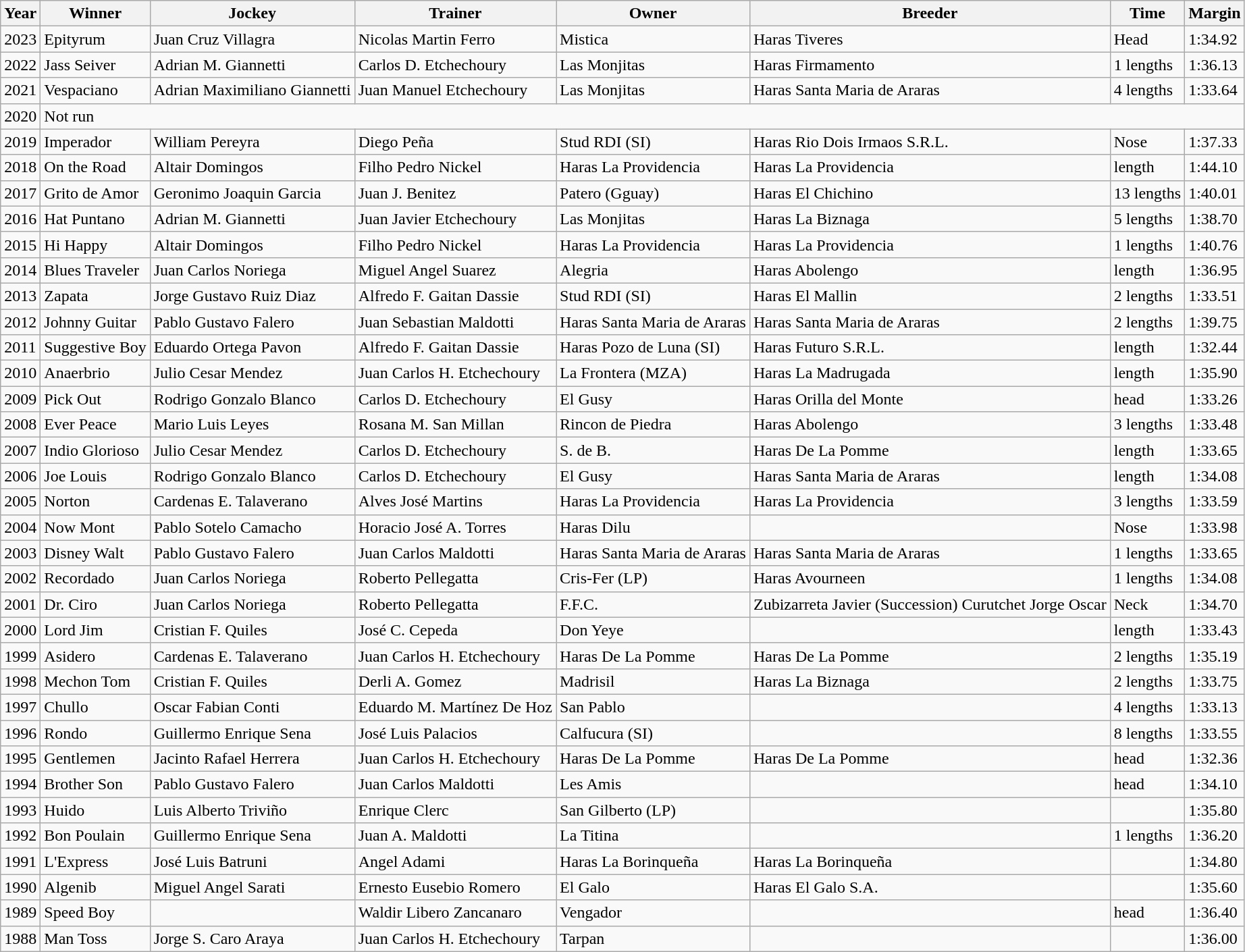<table class="wikitable sortable">
<tr>
<th>Year</th>
<th>Winner</th>
<th>Jockey</th>
<th>Trainer</th>
<th>Owner</th>
<th>Breeder</th>
<th>Time</th>
<th>Margin</th>
</tr>
<tr>
<td>2023</td>
<td>Epityrum</td>
<td>Juan Cruz Villagra</td>
<td>Nicolas Martin Ferro</td>
<td>Mistica</td>
<td>Haras Tiveres</td>
<td>Head</td>
<td>1:34.92</td>
</tr>
<tr>
<td>2022</td>
<td>Jass Seiver</td>
<td>Adrian M. Giannetti</td>
<td>Carlos D. Etchechoury</td>
<td>Las Monjitas</td>
<td>Haras Firmamento</td>
<td>1 lengths</td>
<td>1:36.13</td>
</tr>
<tr>
<td>2021</td>
<td>Vespaciano</td>
<td>Adrian Maximiliano Giannetti</td>
<td>Juan Manuel Etchechoury</td>
<td>Las Monjitas</td>
<td>Haras Santa Maria de Araras</td>
<td>4 lengths</td>
<td>1:33.64</td>
</tr>
<tr>
<td>2020</td>
<td colspan="7">Not run</td>
</tr>
<tr>
<td>2019</td>
<td>Imperador</td>
<td>William Pereyra</td>
<td>Diego Peña</td>
<td>Stud RDI (SI)</td>
<td>Haras Rio Dois Irmaos S.R.L.</td>
<td>Nose</td>
<td>1:37.33</td>
</tr>
<tr>
<td>2018</td>
<td>On the Road</td>
<td>Altair Domingos</td>
<td>Filho Pedro Nickel</td>
<td>Haras La Providencia</td>
<td>Haras La Providencia</td>
<td> length</td>
<td>1:44.10</td>
</tr>
<tr>
<td>2017</td>
<td>Grito de Amor</td>
<td>Geronimo Joaquin Garcia</td>
<td>Juan J. Benitez</td>
<td>Patero (Gguay)</td>
<td>Haras El Chichino</td>
<td>13 lengths</td>
<td>1:40.01</td>
</tr>
<tr>
<td>2016</td>
<td>Hat Puntano</td>
<td>Adrian M. Giannetti</td>
<td>Juan Javier Etchechoury</td>
<td>Las Monjitas</td>
<td>Haras La Biznaga</td>
<td>5 lengths</td>
<td>1:38.70</td>
</tr>
<tr>
<td>2015</td>
<td>Hi Happy</td>
<td>Altair Domingos</td>
<td>Filho Pedro Nickel</td>
<td>Haras La Providencia</td>
<td>Haras La Providencia</td>
<td>1 lengths</td>
<td>1:40.76</td>
</tr>
<tr>
<td>2014</td>
<td>Blues Traveler</td>
<td>Juan Carlos Noriega</td>
<td>Miguel Angel Suarez</td>
<td>Alegria</td>
<td>Haras Abolengo</td>
<td> length</td>
<td>1:36.95</td>
</tr>
<tr>
<td>2013</td>
<td>Zapata</td>
<td>Jorge Gustavo Ruiz Diaz</td>
<td>Alfredo F. Gaitan Dassie</td>
<td>Stud RDI (SI)</td>
<td>Haras El Mallin</td>
<td>2 lengths</td>
<td>1:33.51</td>
</tr>
<tr>
<td>2012</td>
<td>Johnny Guitar</td>
<td>Pablo Gustavo Falero</td>
<td>Juan Sebastian Maldotti</td>
<td>Haras Santa Maria de Araras</td>
<td>Haras Santa Maria de Araras</td>
<td>2 lengths</td>
<td>1:39.75</td>
</tr>
<tr>
<td>2011</td>
<td>Suggestive Boy</td>
<td>Eduardo Ortega Pavon</td>
<td>Alfredo F. Gaitan Dassie</td>
<td>Haras Pozo de Luna (SI)</td>
<td>Haras Futuro S.R.L.</td>
<td> length</td>
<td>1:32.44</td>
</tr>
<tr>
<td>2010</td>
<td>Anaerbrio</td>
<td>Julio Cesar Mendez</td>
<td>Juan Carlos H. Etchechoury</td>
<td>La Frontera (MZA)</td>
<td>Haras La Madrugada</td>
<td> length</td>
<td>1:35.90</td>
</tr>
<tr>
<td>2009</td>
<td>Pick Out</td>
<td>Rodrigo Gonzalo Blanco</td>
<td>Carlos D. Etchechoury</td>
<td>El Gusy</td>
<td>Haras Orilla del Monte</td>
<td> head</td>
<td>1:33.26</td>
</tr>
<tr>
<td>2008</td>
<td>Ever Peace</td>
<td>Mario Luis Leyes</td>
<td>Rosana M. San Millan</td>
<td>Rincon de Piedra</td>
<td>Haras Abolengo</td>
<td>3 lengths</td>
<td>1:33.48</td>
</tr>
<tr>
<td>2007</td>
<td>Indio Glorioso</td>
<td>Julio Cesar Mendez</td>
<td>Carlos D. Etchechoury</td>
<td>S. de B.</td>
<td>Haras De La Pomme</td>
<td> length</td>
<td>1:33.65</td>
</tr>
<tr>
<td>2006</td>
<td>Joe Louis</td>
<td>Rodrigo Gonzalo Blanco</td>
<td>Carlos D. Etchechoury</td>
<td>El Gusy</td>
<td>Haras Santa Maria de Araras</td>
<td> length</td>
<td>1:34.08</td>
</tr>
<tr>
<td>2005</td>
<td>Norton</td>
<td>Cardenas E. Talaverano</td>
<td>Alves José Martins</td>
<td>Haras La Providencia</td>
<td>Haras La Providencia</td>
<td>3 lengths</td>
<td>1:33.59</td>
</tr>
<tr>
<td>2004</td>
<td>Now Mont</td>
<td>Pablo Sotelo Camacho</td>
<td>Horacio José A. Torres</td>
<td>Haras Dilu</td>
<td></td>
<td>Nose</td>
<td>1:33.98</td>
</tr>
<tr>
<td>2003</td>
<td>Disney Walt</td>
<td>Pablo Gustavo Falero</td>
<td>Juan Carlos Maldotti</td>
<td>Haras Santa Maria de Araras</td>
<td>Haras Santa Maria de Araras</td>
<td>1 lengths</td>
<td>1:33.65</td>
</tr>
<tr>
<td>2002</td>
<td>Recordado</td>
<td>Juan Carlos Noriega</td>
<td>Roberto Pellegatta</td>
<td>Cris-Fer (LP)</td>
<td>Haras Avourneen</td>
<td>1 lengths</td>
<td>1:34.08</td>
</tr>
<tr>
<td>2001</td>
<td>Dr. Ciro</td>
<td>Juan Carlos Noriega</td>
<td>Roberto Pellegatta</td>
<td>F.F.C.</td>
<td>Zubizarreta Javier (Succession) Curutchet Jorge Oscar</td>
<td>Neck</td>
<td>1:34.70</td>
</tr>
<tr>
<td>2000</td>
<td>Lord Jim</td>
<td>Cristian F. Quiles</td>
<td>José C. Cepeda</td>
<td>Don Yeye</td>
<td></td>
<td> length</td>
<td>1:33.43</td>
</tr>
<tr>
<td>1999</td>
<td>Asidero</td>
<td>Cardenas E. Talaverano</td>
<td>Juan Carlos H. Etchechoury</td>
<td>Haras De La Pomme</td>
<td>Haras De La Pomme</td>
<td>2 lengths</td>
<td>1:35.19</td>
</tr>
<tr>
<td>1998</td>
<td>Mechon Tom</td>
<td>Cristian F. Quiles</td>
<td>Derli A. Gomez</td>
<td>Madrisil</td>
<td>Haras La Biznaga</td>
<td>2 lengths</td>
<td>1:33.75</td>
</tr>
<tr>
<td>1997</td>
<td>Chullo</td>
<td>Oscar Fabian Conti</td>
<td>Eduardo M. Martínez De Hoz</td>
<td>San Pablo</td>
<td></td>
<td>4 lengths</td>
<td>1:33.13</td>
</tr>
<tr>
<td>1996</td>
<td>Rondo</td>
<td>Guillermo Enrique Sena</td>
<td>José Luis Palacios</td>
<td>Calfucura (SI)</td>
<td></td>
<td>8 lengths</td>
<td>1:33.55</td>
</tr>
<tr>
<td>1995</td>
<td>Gentlemen</td>
<td>Jacinto Rafael Herrera</td>
<td>Juan Carlos H. Etchechoury</td>
<td>Haras De La Pomme</td>
<td>Haras De La Pomme</td>
<td> head</td>
<td>1:32.36</td>
</tr>
<tr>
<td>1994</td>
<td>Brother Son</td>
<td>Pablo Gustavo Falero</td>
<td>Juan Carlos Maldotti</td>
<td>Les Amis</td>
<td></td>
<td> head</td>
<td>1:34.10</td>
</tr>
<tr>
<td>1993</td>
<td>Huido</td>
<td>Luis Alberto Triviño</td>
<td>Enrique Clerc</td>
<td>San Gilberto (LP)</td>
<td></td>
<td></td>
<td>1:35.80</td>
</tr>
<tr>
<td>1992</td>
<td>Bon Poulain</td>
<td>Guillermo Enrique Sena</td>
<td>Juan A. Maldotti</td>
<td>La Titina</td>
<td></td>
<td>1 lengths</td>
<td>1:36.20</td>
</tr>
<tr>
<td>1991</td>
<td>L'Express</td>
<td>José Luis Batruni</td>
<td>Angel Adami</td>
<td>Haras La Borinqueña</td>
<td>Haras La Borinqueña</td>
<td></td>
<td>1:34.80</td>
</tr>
<tr>
<td>1990</td>
<td>Algenib</td>
<td>Miguel Angel Sarati</td>
<td>Ernesto Eusebio Romero</td>
<td>El Galo</td>
<td>Haras El Galo S.A.</td>
<td></td>
<td>1:35.60</td>
</tr>
<tr>
<td>1989</td>
<td>Speed Boy</td>
<td></td>
<td>Waldir Libero Zancanaro</td>
<td>Vengador</td>
<td></td>
<td> head</td>
<td>1:36.40</td>
</tr>
<tr>
<td>1988</td>
<td>Man Toss</td>
<td>Jorge S. Caro Araya</td>
<td>Juan Carlos H. Etchechoury</td>
<td>Tarpan</td>
<td></td>
<td></td>
<td>1:36.00</td>
</tr>
</table>
